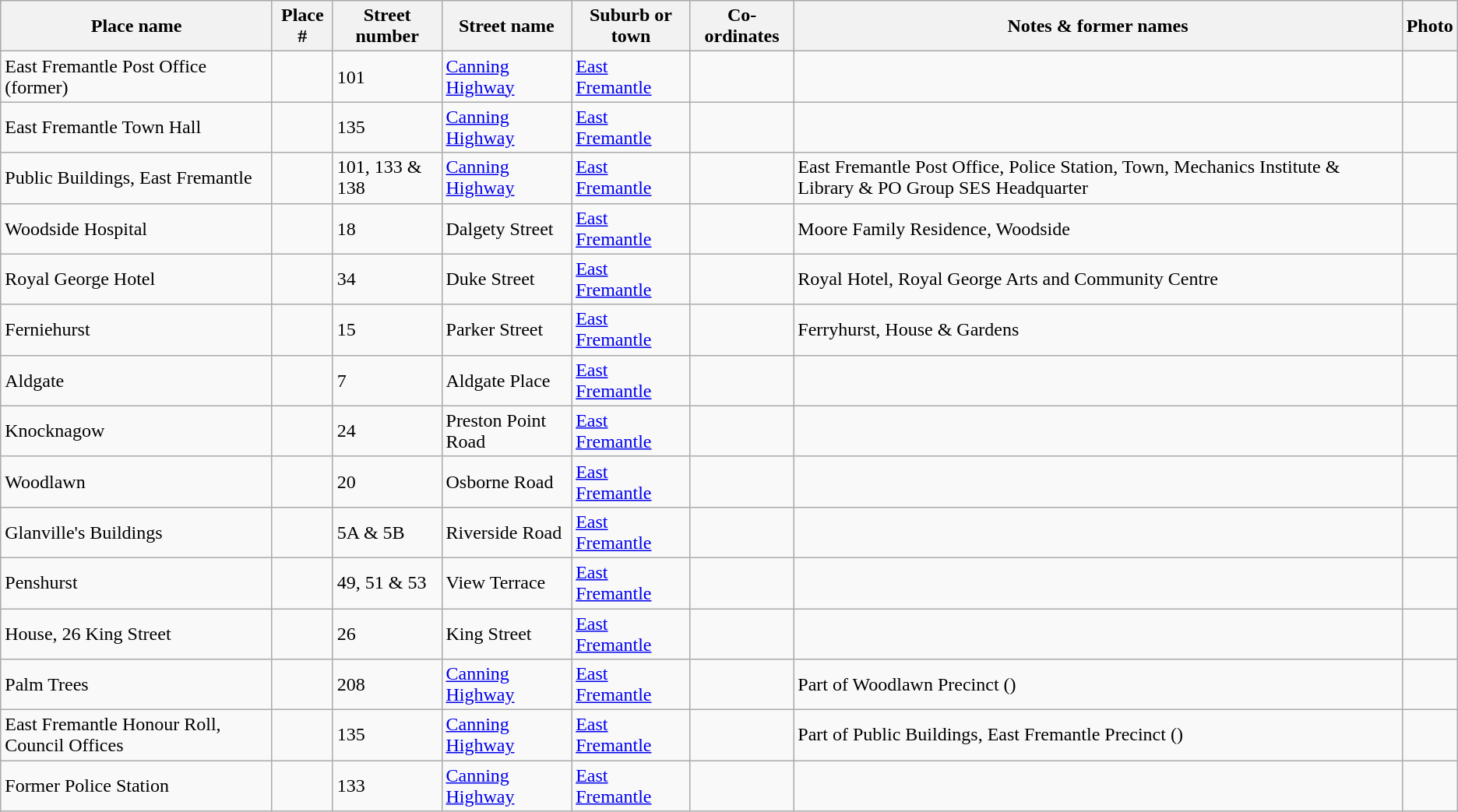<table class="wikitable sortable">
<tr>
<th>Place name</th>
<th>Place #</th>
<th>Street number</th>
<th>Street name</th>
<th>Suburb or town</th>
<th>Co-ordinates</th>
<th class="unsortable">Notes & former names</th>
<th class="unsortable">Photo</th>
</tr>
<tr>
<td>East Fremantle Post Office (former)</td>
<td></td>
<td>101</td>
<td><a href='#'>Canning Highway</a></td>
<td><a href='#'>East Fremantle</a></td>
<td></td>
<td></td>
<td></td>
</tr>
<tr>
<td>East Fremantle Town Hall</td>
<td></td>
<td>135</td>
<td><a href='#'>Canning Highway</a></td>
<td><a href='#'>East Fremantle</a></td>
<td></td>
<td></td>
<td></td>
</tr>
<tr>
<td>Public Buildings, East Fremantle</td>
<td></td>
<td>101, 133 & 138</td>
<td><a href='#'>Canning Highway</a></td>
<td><a href='#'>East Fremantle</a></td>
<td></td>
<td>East Fremantle Post Office, Police Station, Town, Mechanics Institute & Library & PO Group SES Headquarter</td>
<td></td>
</tr>
<tr>
<td>Woodside Hospital</td>
<td></td>
<td>18</td>
<td>Dalgety Street</td>
<td><a href='#'>East Fremantle</a></td>
<td></td>
<td>Moore Family Residence, Woodside</td>
<td></td>
</tr>
<tr>
<td>Royal George Hotel</td>
<td></td>
<td>34</td>
<td>Duke Street</td>
<td><a href='#'>East Fremantle</a></td>
<td></td>
<td>Royal Hotel, Royal George Arts and Community Centre</td>
<td></td>
</tr>
<tr>
<td>Ferniehurst</td>
<td></td>
<td>15</td>
<td>Parker Street</td>
<td><a href='#'>East Fremantle</a></td>
<td></td>
<td>Ferryhurst, House & Gardens</td>
<td></td>
</tr>
<tr>
<td>Aldgate</td>
<td></td>
<td>7</td>
<td>Aldgate Place</td>
<td><a href='#'>East Fremantle</a></td>
<td></td>
<td></td>
<td></td>
</tr>
<tr>
<td>Knocknagow</td>
<td></td>
<td>24</td>
<td>Preston Point Road</td>
<td><a href='#'>East Fremantle</a></td>
<td></td>
<td></td>
<td></td>
</tr>
<tr>
<td>Woodlawn</td>
<td></td>
<td>20</td>
<td>Osborne Road</td>
<td><a href='#'>East Fremantle</a></td>
<td></td>
<td></td>
<td></td>
</tr>
<tr>
<td>Glanville's Buildings</td>
<td></td>
<td>5A & 5B</td>
<td>Riverside Road</td>
<td><a href='#'>East Fremantle</a></td>
<td></td>
<td></td>
<td></td>
</tr>
<tr>
<td>Penshurst</td>
<td></td>
<td>49, 51 & 53</td>
<td>View Terrace</td>
<td><a href='#'>East Fremantle</a></td>
<td></td>
<td></td>
<td></td>
</tr>
<tr>
<td>House, 26 King Street</td>
<td></td>
<td>26</td>
<td>King Street</td>
<td><a href='#'>East Fremantle</a></td>
<td></td>
<td></td>
<td></td>
</tr>
<tr>
<td>Palm Trees</td>
<td></td>
<td>208</td>
<td><a href='#'>Canning Highway</a></td>
<td><a href='#'>East Fremantle</a></td>
<td></td>
<td>Part of Woodlawn Precinct ()</td>
<td></td>
</tr>
<tr>
<td>East Fremantle Honour Roll, Council Offices</td>
<td></td>
<td>135</td>
<td><a href='#'>Canning Highway</a></td>
<td><a href='#'>East Fremantle</a></td>
<td></td>
<td>Part of Public Buildings, East Fremantle Precinct ()</td>
<td></td>
</tr>
<tr>
<td>Former Police Station</td>
<td></td>
<td>133</td>
<td><a href='#'>Canning Highway</a></td>
<td><a href='#'>East Fremantle</a></td>
<td></td>
<td></td>
<td></td>
</tr>
</table>
